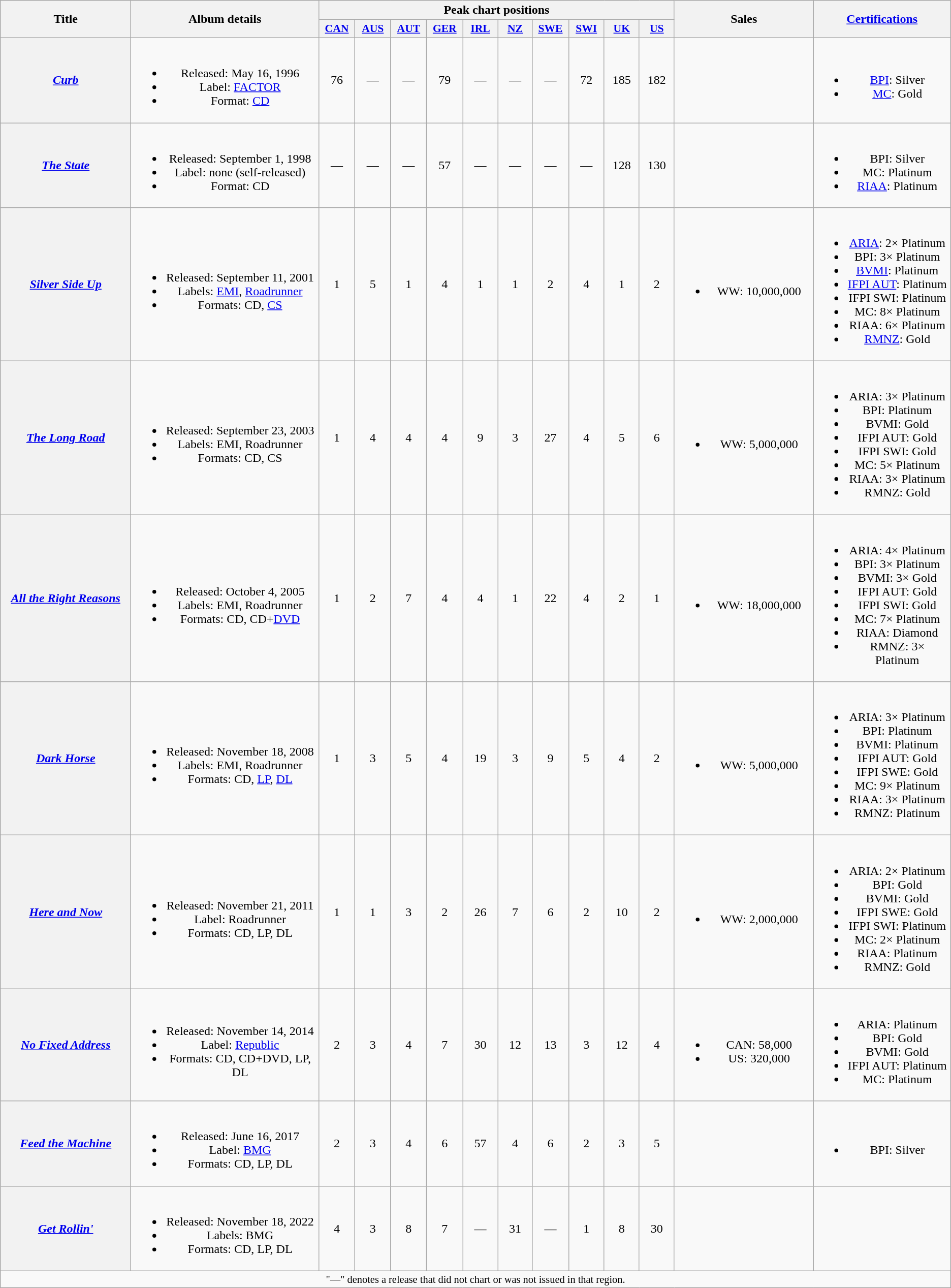<table class="wikitable plainrowheaders" style="text-align:center;">
<tr>
<th scope="col" rowspan="2" style="width:12em;">Title</th>
<th scope="col" rowspan="2" style="width:17em;">Album details</th>
<th scope="col" colspan="10">Peak chart positions</th>
<th scope="col" rowspan="2" style="width:12em;">Sales</th>
<th scope="col" rowspan="2" style="width:12em;"><a href='#'>Certifications</a></th>
</tr>
<tr>
<th scope="col" style="width:3em;font-size:90%;"><a href='#'>CAN</a><br></th>
<th scope="col" style="width:3em;font-size:90%;"><a href='#'>AUS</a><br></th>
<th scope="col" style="width:3em;font-size:90%;"><a href='#'>AUT</a><br></th>
<th scope="col" style="width:3em;font-size:90%;"><a href='#'>GER</a><br></th>
<th scope="col" style="width:3em;font-size:90%;"><a href='#'>IRL</a><br></th>
<th scope="col" style="width:3em;font-size:90%;"><a href='#'>NZ</a><br></th>
<th scope="col" style="width:3em;font-size:90%;"><a href='#'>SWE</a><br></th>
<th scope="col" style="width:3em;font-size:90%;"><a href='#'>SWI</a><br></th>
<th scope="col" style="width:3em;font-size:90%;"><a href='#'>UK</a><br></th>
<th scope="col" style="width:3em;font-size:90%;"><a href='#'>US</a><br></th>
</tr>
<tr>
<th scope="row"><em><a href='#'>Curb</a></em></th>
<td><br><ul><li>Released: May 16, 1996</li><li>Label: <a href='#'>FACTOR</a></li><li>Format: <a href='#'>CD</a></li></ul></td>
<td>76</td>
<td>—</td>
<td>—</td>
<td>79</td>
<td>—</td>
<td>—</td>
<td>—</td>
<td>72</td>
<td>185</td>
<td>182</td>
<td></td>
<td><br><ul><li><a href='#'>BPI</a>: Silver</li><li><a href='#'>MC</a>: Gold</li></ul></td>
</tr>
<tr>
<th scope="row"><em><a href='#'>The State</a></em></th>
<td><br><ul><li>Released: September 1, 1998</li><li>Label: none (self-released)</li><li>Format: CD</li></ul></td>
<td>—</td>
<td>—</td>
<td>—</td>
<td>57</td>
<td>—</td>
<td>—</td>
<td>—</td>
<td>—</td>
<td>128</td>
<td>130</td>
<td></td>
<td><br><ul><li>BPI: Silver</li><li>MC: Platinum</li><li><a href='#'>RIAA</a>: Platinum</li></ul></td>
</tr>
<tr>
<th scope="row"><em><a href='#'>Silver Side Up</a></em></th>
<td><br><ul><li>Released: September 11, 2001</li><li>Labels: <a href='#'>EMI</a>, <a href='#'>Roadrunner</a></li><li>Formats: CD, <a href='#'>CS</a></li></ul></td>
<td>1</td>
<td>5</td>
<td>1</td>
<td>4</td>
<td>1</td>
<td>1</td>
<td>2</td>
<td>4</td>
<td>1</td>
<td>2</td>
<td><br><ul><li>WW: 10,000,000</li></ul></td>
<td><br><ul><li><a href='#'>ARIA</a>: 2× Platinum</li><li>BPI: 3× Platinum</li><li><a href='#'>BVMI</a>: Platinum</li><li><a href='#'>IFPI AUT</a>: Platinum</li><li>IFPI SWI: Platinum</li><li>MC: 8× Platinum</li><li>RIAA: 6× Platinum</li><li><a href='#'>RMNZ</a>: Gold</li></ul></td>
</tr>
<tr>
<th scope="row"><em><a href='#'>The Long Road</a></em></th>
<td><br><ul><li>Released: September 23, 2003</li><li>Labels: EMI, Roadrunner</li><li>Formats: CD, CS</li></ul></td>
<td>1</td>
<td>4</td>
<td>4</td>
<td>4</td>
<td>9</td>
<td>3</td>
<td>27</td>
<td>4</td>
<td>5</td>
<td>6</td>
<td><br><ul><li>WW: 5,000,000</li></ul></td>
<td><br><ul><li>ARIA: 3× Platinum</li><li>BPI: Platinum</li><li>BVMI: Gold</li><li>IFPI AUT: Gold</li><li>IFPI SWI: Gold</li><li>MC: 5× Platinum</li><li>RIAA: 3× Platinum</li><li>RMNZ: Gold</li></ul></td>
</tr>
<tr>
<th scope="row"><em><a href='#'>All the Right Reasons</a></em></th>
<td><br><ul><li>Released: October 4, 2005</li><li>Labels: EMI, Roadrunner</li><li>Formats: CD, CD+<a href='#'>DVD</a></li></ul></td>
<td>1</td>
<td>2</td>
<td>7</td>
<td>4</td>
<td>4</td>
<td>1</td>
<td>22</td>
<td>4</td>
<td>2</td>
<td>1</td>
<td><br><ul><li>WW: 18,000,000</li></ul></td>
<td><br><ul><li>ARIA: 4× Platinum</li><li>BPI: 3× Platinum</li><li>BVMI: 3× Gold</li><li>IFPI AUT: Gold</li><li>IFPI SWI: Gold</li><li>MC: 7× Platinum</li><li>RIAA: Diamond</li><li>RMNZ: 3× Platinum</li></ul></td>
</tr>
<tr>
<th scope="row"><em><a href='#'>Dark Horse</a></em></th>
<td><br><ul><li>Released: November 18, 2008</li><li>Labels: EMI, Roadrunner</li><li>Formats: CD, <a href='#'>LP</a>, <a href='#'>DL</a></li></ul></td>
<td>1</td>
<td>3</td>
<td>5</td>
<td>4</td>
<td>19</td>
<td>3</td>
<td>9</td>
<td>5</td>
<td>4</td>
<td>2</td>
<td><br><ul><li>WW: 5,000,000</li></ul></td>
<td><br><ul><li>ARIA: 3× Platinum</li><li>BPI: Platinum</li><li>BVMI: Platinum</li><li>IFPI AUT: Gold</li><li>IFPI SWE: Gold</li><li>MC: 9× Platinum</li><li>RIAA: 3× Platinum</li><li>RMNZ: Platinum</li></ul></td>
</tr>
<tr>
<th scope="row"><em><a href='#'>Here and Now</a></em></th>
<td><br><ul><li>Released: November 21, 2011</li><li>Label: Roadrunner</li><li>Formats: CD, LP, DL</li></ul></td>
<td>1</td>
<td>1</td>
<td>3</td>
<td>2</td>
<td>26</td>
<td>7</td>
<td>6</td>
<td>2</td>
<td>10</td>
<td>2</td>
<td><br><ul><li>WW: 2,000,000</li></ul></td>
<td><br><ul><li>ARIA: 2× Platinum</li><li>BPI: Gold</li><li>BVMI: Gold</li><li>IFPI SWE: Gold</li><li>IFPI SWI: Platinum</li><li>MC: 2× Platinum</li><li>RIAA: Platinum</li><li>RMNZ: Gold</li></ul></td>
</tr>
<tr>
<th scope="row"><em><a href='#'>No Fixed Address</a></em></th>
<td><br><ul><li>Released: November 14, 2014</li><li>Label: <a href='#'>Republic</a></li><li>Formats: CD, CD+DVD, LP, DL</li></ul></td>
<td>2</td>
<td>3</td>
<td>4</td>
<td>7</td>
<td>30</td>
<td>12</td>
<td>13</td>
<td>3</td>
<td>12</td>
<td>4</td>
<td><br><ul><li>CAN: 58,000</li><li>US: 320,000</li></ul></td>
<td><br><ul><li>ARIA: Platinum</li><li>BPI: Gold</li><li>BVMI: Gold</li><li>IFPI AUT: Platinum</li><li>MC: Platinum</li></ul></td>
</tr>
<tr>
<th scope="row"><em><a href='#'>Feed the Machine</a></em></th>
<td><br><ul><li>Released: June 16, 2017</li><li>Label: <a href='#'>BMG</a></li><li>Formats: CD, LP, DL</li></ul></td>
<td>2</td>
<td>3</td>
<td>4</td>
<td>6</td>
<td>57</td>
<td>4</td>
<td>6</td>
<td>2</td>
<td>3</td>
<td>5</td>
<td></td>
<td><br><ul><li>BPI: Silver</li></ul></td>
</tr>
<tr>
<th scope="row"><em><a href='#'>Get Rollin'</a></em></th>
<td><br><ul><li>Released: November 18, 2022</li><li>Labels: BMG</li><li>Formats: CD, LP, DL</li></ul></td>
<td>4</td>
<td>3</td>
<td>8</td>
<td>7</td>
<td>—</td>
<td>31</td>
<td>—</td>
<td>1</td>
<td>8</td>
<td>30</td>
<td></td>
<td></td>
</tr>
<tr>
<td colspan="14" style="font-size: 85%">"—" denotes a release that did not chart or was not issued in that region.</td>
</tr>
</table>
